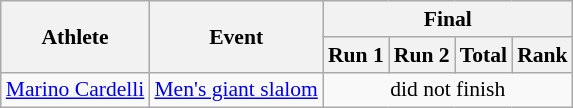<table class="wikitable" style="font-size:90%">
<tr>
<th rowspan="2">Athlete</th>
<th rowspan="2">Event</th>
<th colspan="5">Final</th>
</tr>
<tr>
<th>Run 1</th>
<th>Run 2</th>
<th>Total</th>
<th>Rank</th>
</tr>
<tr>
<td><a href='#'>Marino Cardelli</a></td>
<td><a href='#'>Men's giant slalom</a></td>
<td colspan=4 align="center">did not finish</td>
</tr>
</table>
